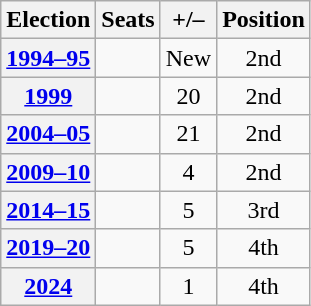<table class=wikitable style=text-align:center>
<tr>
<th><strong>Election</strong></th>
<th>Seats</th>
<th>+/–</th>
<th>Position</th>
</tr>
<tr>
<th><a href='#'>1994–95</a></th>
<td></td>
<td>New</td>
<td> 2nd</td>
</tr>
<tr>
<th><a href='#'>1999</a></th>
<td></td>
<td> 20</td>
<td> 2nd</td>
</tr>
<tr>
<th><a href='#'>2004–05</a></th>
<td></td>
<td> 21</td>
<td> 2nd</td>
</tr>
<tr>
<th><a href='#'>2009–10</a></th>
<td></td>
<td> 4</td>
<td> 2nd</td>
</tr>
<tr>
<th><a href='#'>2014–15</a></th>
<td></td>
<td> 5</td>
<td> 3rd</td>
</tr>
<tr>
<th><a href='#'>2019–20</a></th>
<td></td>
<td> 5</td>
<td> 4th</td>
</tr>
<tr>
<th><a href='#'>2024</a></th>
<td></td>
<td> 1</td>
<td> 4th</td>
</tr>
</table>
